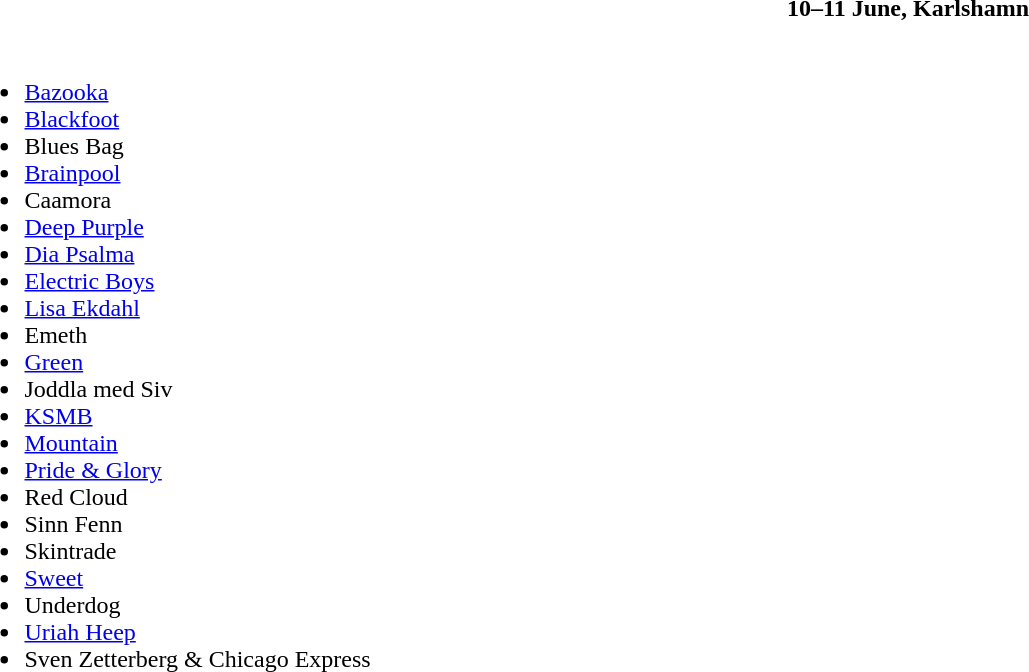<table class="toccolours collapsible" style="width:100%;">
<tr>
<th>10–11 June, Karlshamn</th>
</tr>
<tr>
<td><br><ul><li><a href='#'>Bazooka</a></li><li><a href='#'>Blackfoot</a></li><li>Blues Bag</li><li><a href='#'>Brainpool</a></li><li>Caamora</li><li><a href='#'>Deep Purple</a></li><li><a href='#'>Dia Psalma</a></li><li><a href='#'>Electric Boys</a></li><li><a href='#'>Lisa Ekdahl</a></li><li>Emeth</li><li><a href='#'>Green</a></li><li>Joddla med Siv</li><li><a href='#'>KSMB</a></li><li><a href='#'>Mountain</a></li><li><a href='#'>Pride & Glory</a></li><li>Red Cloud</li><li>Sinn Fenn</li><li>Skintrade</li><li><a href='#'>Sweet</a></li><li>Underdog</li><li><a href='#'>Uriah Heep</a></li><li>Sven Zetterberg & Chicago Express</li></ul></td>
</tr>
</table>
